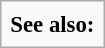<table class="infobox" style="font-size: 95%">
<tr>
<td><strong>See also:</strong><br></td>
</tr>
</table>
